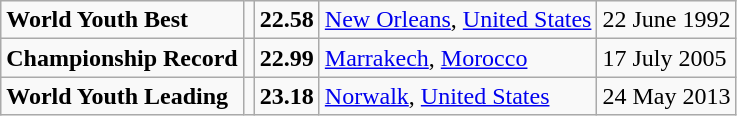<table class="wikitable">
<tr>
<td><strong>World Youth Best</strong></td>
<td></td>
<td><strong>22.58</strong></td>
<td><a href='#'>New Orleans</a>, <a href='#'>United States</a></td>
<td>22 June 1992</td>
</tr>
<tr>
<td><strong>Championship Record</strong></td>
<td></td>
<td><strong>22.99</strong></td>
<td><a href='#'>Marrakech</a>, <a href='#'>Morocco</a></td>
<td>17 July 2005</td>
</tr>
<tr>
<td><strong>World Youth Leading</strong></td>
<td></td>
<td><strong>23.18</strong></td>
<td><a href='#'>Norwalk</a>, <a href='#'>United States</a></td>
<td>24 May 2013</td>
</tr>
</table>
